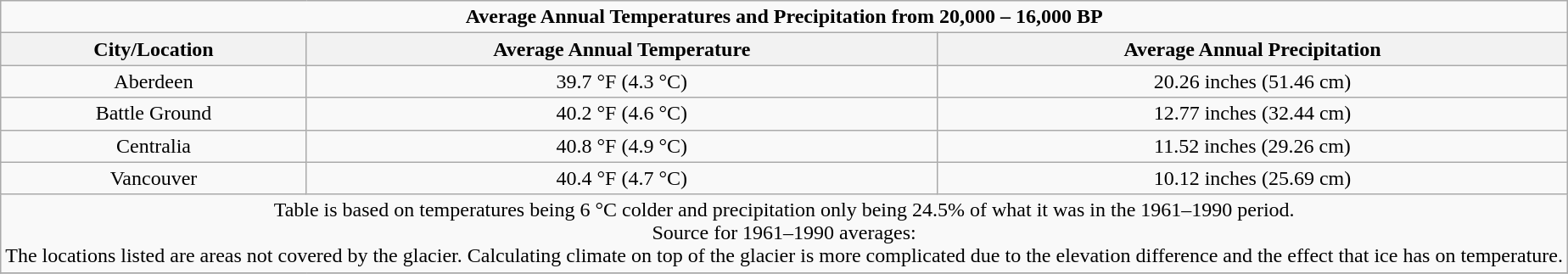<table class="wikitable" align="center">
<tr>
<td colspan=5 align="center"><strong>Average Annual Temperatures and Precipitation from 20,000 – 16,000 BP</strong></td>
</tr>
<tr>
<th align="center">City/Location</th>
<th align="center">Average Annual Temperature</th>
<th align="center">Average Annual Precipitation</th>
</tr>
<tr>
<td align="center">Aberdeen</td>
<td align="center">39.7 °F (4.3 °C)</td>
<td align="center">20.26 inches (51.46 cm)</td>
</tr>
<tr>
<td align="center">Battle Ground</td>
<td align="center">40.2 °F (4.6 °C)</td>
<td align="center">12.77 inches (32.44 cm)</td>
</tr>
<tr>
<td align="center">Centralia</td>
<td align="center">40.8 °F (4.9 °C)</td>
<td align="center">11.52 inches (29.26 cm)</td>
</tr>
<tr>
<td align="center">Vancouver</td>
<td align="center">40.4 °F (4.7 °C)</td>
<td align="center">10.12 inches (25.69 cm)</td>
</tr>
<tr>
<td colspan=5 align="center">Table is based on temperatures being 6 °C colder and precipitation only being 24.5% of what it was in the 1961–1990 period.<br>Source for 1961–1990 averages: <br>The locations listed are areas not covered by the glacier. Calculating climate on top of the glacier is more complicated due to the elevation difference and the effect that ice has on temperature.</td>
</tr>
<tr>
</tr>
</table>
